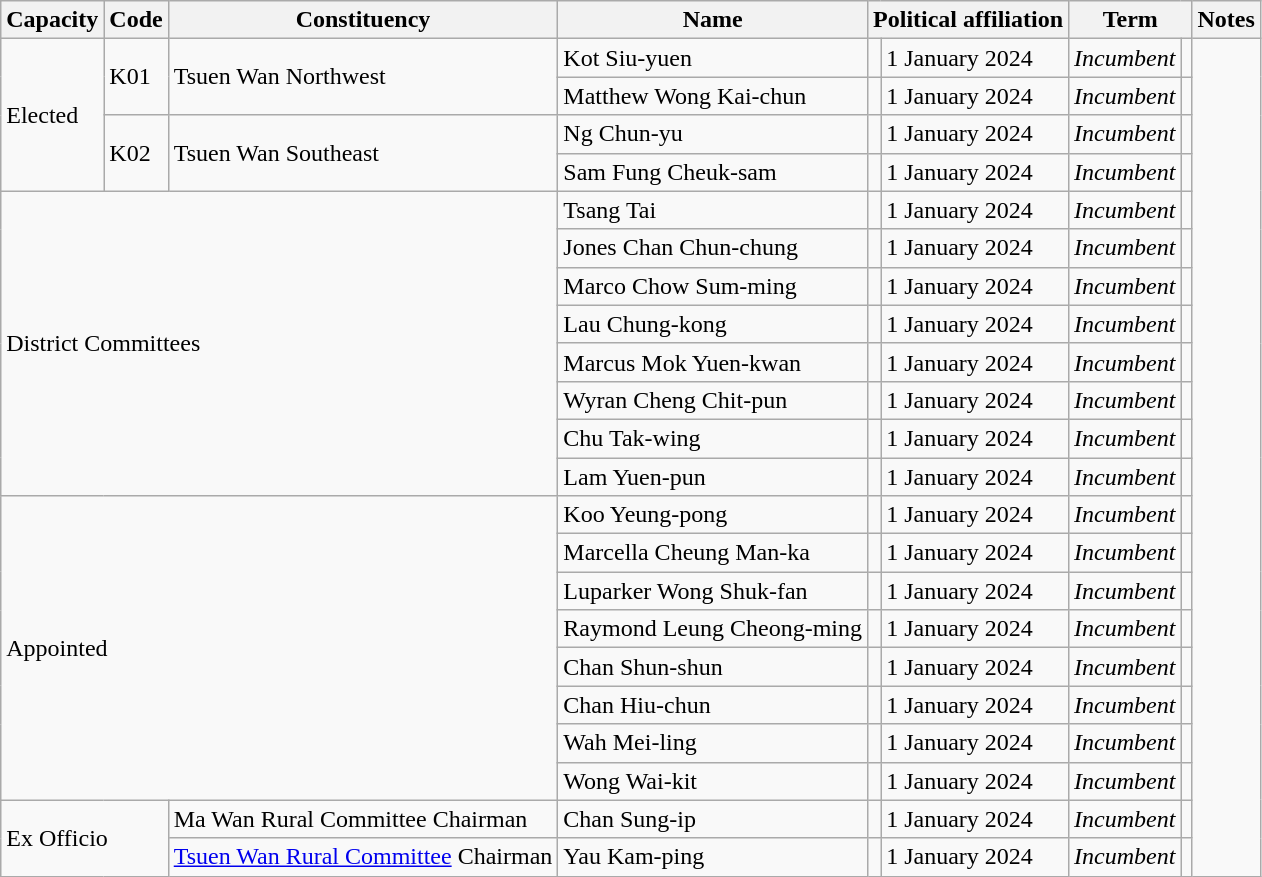<table class="wikitable sortable" border=1>
<tr>
<th>Capacity</th>
<th>Code</th>
<th>Constituency</th>
<th>Name</th>
<th colspan=2>Political affiliation</th>
<th colspan="2">Term</th>
<th class="unsortable">Notes</th>
</tr>
<tr>
<td rowspan="4">Elected</td>
<td rowspan="2">K01</td>
<td rowspan="2">Tsuen Wan Northwest</td>
<td>Kot Siu-yuen</td>
<td></td>
<td>1 January 2024</td>
<td><em>Incumbent</em></td>
<td></td>
</tr>
<tr>
<td>Matthew Wong Kai-chun</td>
<td></td>
<td>1 January 2024</td>
<td><em>Incumbent</em></td>
<td></td>
</tr>
<tr>
<td rowspan="2">K02</td>
<td rowspan="2">Tsuen Wan Southeast</td>
<td>Ng Chun-yu</td>
<td></td>
<td>1 January 2024</td>
<td><em>Incumbent</em></td>
<td></td>
</tr>
<tr>
<td>Sam Fung Cheuk-sam</td>
<td></td>
<td>1 January 2024</td>
<td><em>Incumbent</em></td>
<td></td>
</tr>
<tr>
<td colspan="3" rowspan="8">District Committees</td>
<td>Tsang Tai</td>
<td></td>
<td>1 January 2024</td>
<td><em>Incumbent</em></td>
<td></td>
</tr>
<tr>
<td>Jones Chan Chun-chung</td>
<td></td>
<td>1 January 2024</td>
<td><em>Incumbent</em></td>
<td></td>
</tr>
<tr>
<td>Marco Chow Sum-ming</td>
<td></td>
<td>1 January 2024</td>
<td><em>Incumbent</em></td>
<td></td>
</tr>
<tr>
<td>Lau Chung-kong</td>
<td></td>
<td>1 January 2024</td>
<td><em>Incumbent</em></td>
<td></td>
</tr>
<tr>
<td>Marcus Mok Yuen-kwan</td>
<td></td>
<td>1 January 2024</td>
<td><em>Incumbent</em></td>
<td></td>
</tr>
<tr>
<td>Wyran Cheng Chit-pun</td>
<td></td>
<td>1 January 2024</td>
<td><em>Incumbent</em></td>
<td></td>
</tr>
<tr>
<td>Chu Tak-wing</td>
<td></td>
<td>1 January 2024</td>
<td><em>Incumbent</em></td>
<td></td>
</tr>
<tr>
<td>Lam Yuen-pun</td>
<td></td>
<td>1 January 2024</td>
<td><em>Incumbent</em></td>
<td></td>
</tr>
<tr>
<td colspan="3" rowspan="8">Appointed</td>
<td>Koo Yeung-pong</td>
<td></td>
<td>1 January 2024</td>
<td><em>Incumbent</em></td>
<td></td>
</tr>
<tr>
<td>Marcella Cheung Man-ka</td>
<td></td>
<td>1 January 2024</td>
<td><em>Incumbent</em></td>
<td></td>
</tr>
<tr>
<td>Luparker Wong Shuk-fan</td>
<td></td>
<td>1 January 2024</td>
<td><em>Incumbent</em></td>
<td></td>
</tr>
<tr>
<td>Raymond Leung Cheong-ming</td>
<td></td>
<td>1 January 2024</td>
<td><em>Incumbent</em></td>
<td></td>
</tr>
<tr>
<td>Chan Shun-shun</td>
<td></td>
<td>1 January 2024</td>
<td><em>Incumbent</em></td>
<td></td>
</tr>
<tr>
<td>Chan Hiu-chun</td>
<td></td>
<td>1 January 2024</td>
<td><em>Incumbent</em></td>
<td></td>
</tr>
<tr>
<td>Wah Mei-ling</td>
<td></td>
<td>1 January 2024</td>
<td><em>Incumbent</em></td>
<td></td>
</tr>
<tr>
<td>Wong Wai-kit</td>
<td></td>
<td>1 January 2024</td>
<td><em>Incumbent</em></td>
<td></td>
</tr>
<tr>
<td colspan="2" rowspan="2">Ex Officio</td>
<td>Ma Wan Rural Committee Chairman</td>
<td>Chan Sung-ip</td>
<td></td>
<td>1 January 2024</td>
<td><em>Incumbent</em></td>
<td></td>
</tr>
<tr>
<td><a href='#'>Tsuen Wan Rural Committee</a> Chairman</td>
<td>Yau Kam-ping</td>
<td></td>
<td>1 January 2024</td>
<td><em>Incumbent</em></td>
<td></td>
</tr>
</table>
